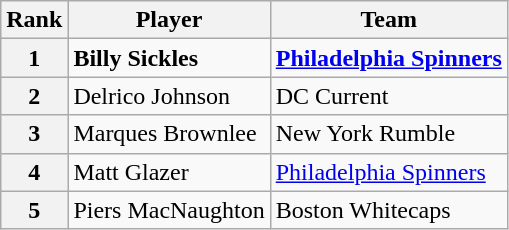<table class="wikitable sortable">
<tr>
<th>Rank</th>
<th>Player</th>
<th>Team</th>
</tr>
<tr>
<th>1</th>
<td data-sort-value="Sickles, Billy"><strong>Billy Sickles</strong></td>
<td><strong><a href='#'>Philadelphia Spinners</a></strong></td>
</tr>
<tr>
<th>2</th>
<td data-sort-value="Johnson, Delrico">Delrico Johnson</td>
<td>DC Current</td>
</tr>
<tr>
<th>3</th>
<td data-sort-value="Brownlee, Marques">Marques Brownlee</td>
<td>New York Rumble</td>
</tr>
<tr>
<th>4</th>
<td data-sort-value="Glazer, Matt">Matt Glazer</td>
<td><a href='#'>Philadelphia Spinners</a></td>
</tr>
<tr>
<th>5</th>
<td data-sort-value="MacNaughton, Piers">Piers MacNaughton</td>
<td>Boston Whitecaps</td>
</tr>
</table>
